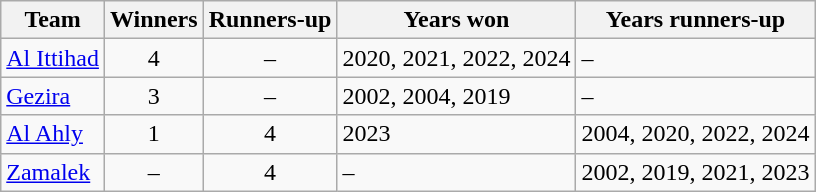<table class="wikitable">
<tr>
<th>Team</th>
<th>Winners</th>
<th>Runners-up</th>
<th>Years won</th>
<th>Years runners-up</th>
</tr>
<tr>
<td><a href='#'>Al Ittihad</a></td>
<td align="center">4</td>
<td align="center">–</td>
<td>2020, 2021, 2022, 2024</td>
<td>–</td>
</tr>
<tr>
<td><a href='#'>Gezira</a></td>
<td align="center">3</td>
<td align="center">–</td>
<td>2002, 2004, 2019</td>
<td>–</td>
</tr>
<tr>
<td><a href='#'>Al Ahly</a></td>
<td align="center">1</td>
<td align="center">4</td>
<td>2023</td>
<td>2004, 2020, 2022, 2024</td>
</tr>
<tr>
<td><a href='#'>Zamalek</a></td>
<td align="center">–</td>
<td align="center">4</td>
<td>–</td>
<td>2002, 2019, 2021, 2023</td>
</tr>
</table>
